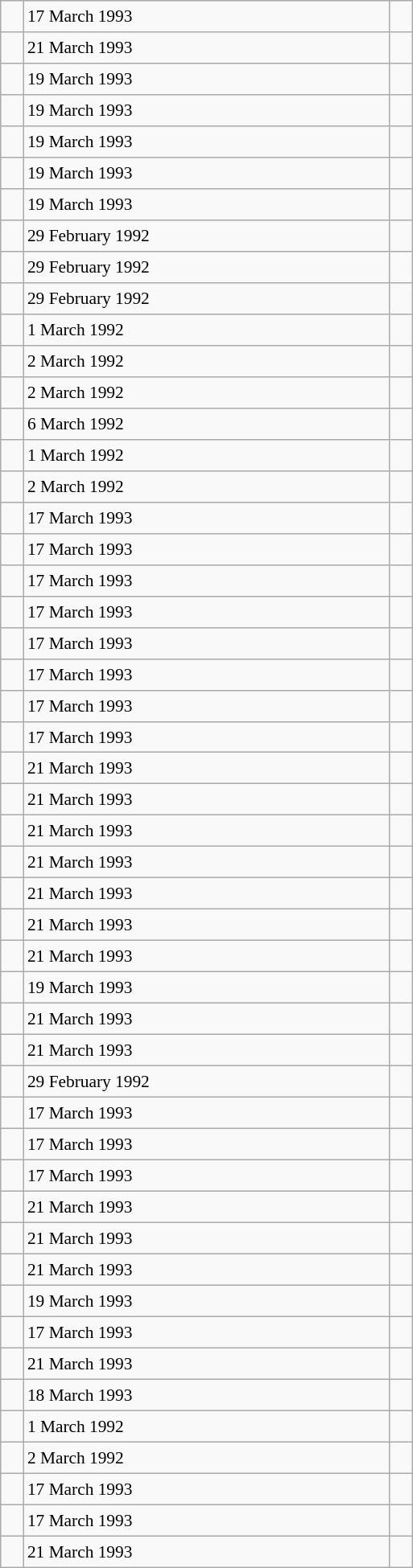<table class="wikitable" style="font-size: 89%; float: left; width: 24em; margin-right: 1em;height: 1300px;">
<tr>
<td></td>
<td>17 March 1993</td>
<td></td>
</tr>
<tr>
<td></td>
<td>21 March 1993</td>
<td></td>
</tr>
<tr>
<td></td>
<td>19 March 1993</td>
<td></td>
</tr>
<tr>
<td></td>
<td>19 March 1993</td>
<td></td>
</tr>
<tr>
<td></td>
<td>19 March 1993</td>
<td></td>
</tr>
<tr>
<td></td>
<td>19 March 1993</td>
<td></td>
</tr>
<tr>
<td></td>
<td>19 March 1993</td>
<td></td>
</tr>
<tr>
<td></td>
<td>29 February 1992</td>
<td></td>
</tr>
<tr>
<td></td>
<td>29 February 1992</td>
<td></td>
</tr>
<tr>
<td></td>
<td>29 February 1992</td>
<td></td>
</tr>
<tr>
<td></td>
<td>1 March 1992</td>
<td></td>
</tr>
<tr>
<td></td>
<td>2 March 1992</td>
<td></td>
</tr>
<tr>
<td></td>
<td>2 March 1992</td>
<td></td>
</tr>
<tr>
<td></td>
<td>6 March 1992</td>
<td></td>
</tr>
<tr>
<td></td>
<td>1 March 1992</td>
<td></td>
</tr>
<tr>
<td></td>
<td>2 March 1992</td>
<td></td>
</tr>
<tr>
<td></td>
<td>17 March 1993</td>
<td></td>
</tr>
<tr>
<td></td>
<td>17 March 1993</td>
<td></td>
</tr>
<tr>
<td></td>
<td>17 March 1993</td>
<td></td>
</tr>
<tr>
<td></td>
<td>17 March 1993</td>
<td></td>
</tr>
<tr>
<td></td>
<td>17 March 1993</td>
<td></td>
</tr>
<tr>
<td></td>
<td>17 March 1993</td>
<td></td>
</tr>
<tr>
<td></td>
<td>17 March 1993</td>
<td></td>
</tr>
<tr>
<td></td>
<td>17 March 1993</td>
<td></td>
</tr>
<tr>
<td></td>
<td>21 March 1993</td>
<td></td>
</tr>
<tr>
<td></td>
<td>21 March 1993</td>
<td></td>
</tr>
<tr>
<td></td>
<td>21 March 1993</td>
<td></td>
</tr>
<tr>
<td></td>
<td>21 March 1993</td>
<td></td>
</tr>
<tr>
<td></td>
<td>21 March 1993</td>
<td></td>
</tr>
<tr>
<td></td>
<td>21 March 1993</td>
<td></td>
</tr>
<tr>
<td></td>
<td>21 March 1993</td>
<td></td>
</tr>
<tr>
<td></td>
<td>19 March 1993</td>
<td></td>
</tr>
<tr>
<td></td>
<td>21 March 1993</td>
<td></td>
</tr>
<tr>
<td></td>
<td>21 March 1993</td>
<td></td>
</tr>
<tr>
<td></td>
<td>29 February 1992</td>
<td></td>
</tr>
<tr>
<td></td>
<td>17 March 1993</td>
<td></td>
</tr>
<tr>
<td></td>
<td>17 March 1993</td>
<td></td>
</tr>
<tr>
<td></td>
<td>17 March 1993</td>
<td></td>
</tr>
<tr>
<td></td>
<td>21 March 1993</td>
<td></td>
</tr>
<tr>
<td></td>
<td>21 March 1993</td>
<td></td>
</tr>
<tr>
<td></td>
<td>21 March 1993</td>
<td></td>
</tr>
<tr>
<td></td>
<td>19 March 1993</td>
<td></td>
</tr>
<tr>
<td></td>
<td>17 March 1993</td>
<td></td>
</tr>
<tr>
<td></td>
<td>21 March 1993</td>
<td></td>
</tr>
<tr>
<td></td>
<td>18 March 1993</td>
<td></td>
</tr>
<tr>
<td></td>
<td>1 March 1992</td>
<td></td>
</tr>
<tr>
<td></td>
<td>2 March 1992</td>
<td></td>
</tr>
<tr>
<td></td>
<td>17 March 1993</td>
<td></td>
</tr>
<tr>
<td></td>
<td>17 March 1993</td>
<td></td>
</tr>
<tr>
<td></td>
<td>21 March 1993</td>
<td></td>
</tr>
</table>
